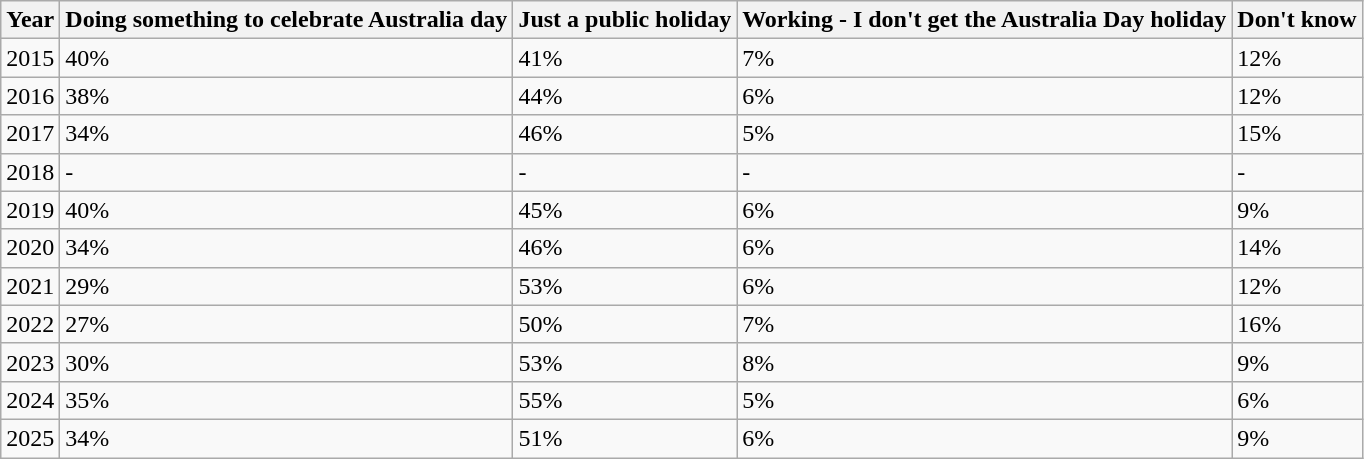<table class="wikitable">
<tr>
<th>Year</th>
<th>Doing something to celebrate Australia day</th>
<th>Just a public holiday</th>
<th>Working - I don't get the Australia Day holiday</th>
<th>Don't know</th>
</tr>
<tr>
<td>2015</td>
<td>40%</td>
<td>41%</td>
<td>7%</td>
<td>12%</td>
</tr>
<tr>
<td>2016</td>
<td>38%</td>
<td>44%</td>
<td>6%</td>
<td>12%</td>
</tr>
<tr>
<td>2017</td>
<td>34%</td>
<td>46%</td>
<td>5%</td>
<td>15%</td>
</tr>
<tr>
<td>2018</td>
<td>-</td>
<td>-</td>
<td>-</td>
<td>-</td>
</tr>
<tr>
<td>2019</td>
<td>40%</td>
<td>45%</td>
<td>6%</td>
<td>9%</td>
</tr>
<tr>
<td>2020</td>
<td>34%</td>
<td>46%</td>
<td>6%</td>
<td>14%</td>
</tr>
<tr>
<td>2021</td>
<td>29%</td>
<td>53%</td>
<td>6%</td>
<td>12%</td>
</tr>
<tr>
<td>2022</td>
<td>27%</td>
<td>50%</td>
<td>7%</td>
<td>16%</td>
</tr>
<tr>
<td>2023</td>
<td>30%</td>
<td>53%</td>
<td>8%</td>
<td>9%</td>
</tr>
<tr>
<td>2024</td>
<td>35%</td>
<td>55%</td>
<td>5%</td>
<td>6%</td>
</tr>
<tr>
<td>2025</td>
<td>34%</td>
<td>51%</td>
<td>6%</td>
<td>9%</td>
</tr>
</table>
